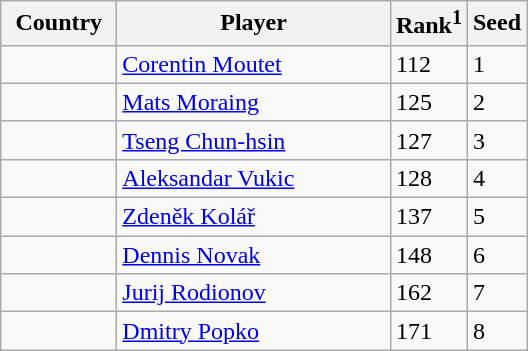<table class="sortable wikitable">
<tr>
<th width="70">Country</th>
<th width="175">Player</th>
<th>Rank<sup>1</sup></th>
<th>Seed</th>
</tr>
<tr>
<td></td>
<td><a href='#'>Corentin Moutet</a></td>
<td>112</td>
<td>1</td>
</tr>
<tr>
<td></td>
<td><a href='#'>Mats Moraing</a></td>
<td>125</td>
<td>2</td>
</tr>
<tr>
<td></td>
<td><a href='#'>Tseng Chun-hsin</a></td>
<td>127</td>
<td>3</td>
</tr>
<tr>
<td></td>
<td><a href='#'>Aleksandar Vukic</a></td>
<td>128</td>
<td>4</td>
</tr>
<tr>
<td></td>
<td><a href='#'>Zdeněk Kolář</a></td>
<td>137</td>
<td>5</td>
</tr>
<tr>
<td></td>
<td><a href='#'>Dennis Novak</a></td>
<td>148</td>
<td>6</td>
</tr>
<tr>
<td></td>
<td><a href='#'>Jurij Rodionov</a></td>
<td>162</td>
<td>7</td>
</tr>
<tr>
<td></td>
<td><a href='#'>Dmitry Popko</a></td>
<td>171</td>
<td>8</td>
</tr>
</table>
